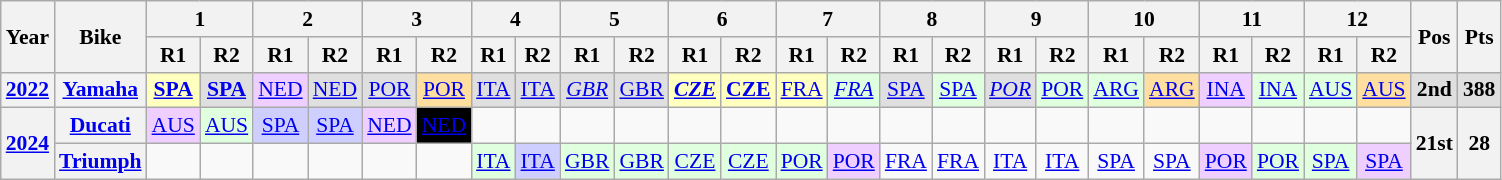<table class="wikitable" style="text-align:center; font-size:90%">
<tr>
<th valign="middle" rowspan=2>Year</th>
<th valign="middle" rowspan=2>Bike</th>
<th colspan=2>1</th>
<th colspan=2>2</th>
<th colspan=2>3</th>
<th colspan=2>4</th>
<th colspan=2>5</th>
<th colspan=2>6</th>
<th colspan=2>7</th>
<th colspan=2>8</th>
<th colspan=2>9</th>
<th colspan=2>10</th>
<th colspan=2>11</th>
<th colspan=2>12</th>
<th rowspan=2>Pos</th>
<th rowspan=2>Pts</th>
</tr>
<tr>
<th>R1</th>
<th>R2</th>
<th>R1</th>
<th>R2</th>
<th>R1</th>
<th>R2</th>
<th>R1</th>
<th>R2</th>
<th>R1</th>
<th>R2</th>
<th>R1</th>
<th>R2</th>
<th>R1</th>
<th>R2</th>
<th>R1</th>
<th>R2</th>
<th>R1</th>
<th>R2</th>
<th>R1</th>
<th>R2</th>
<th>R1</th>
<th>R2</th>
<th>R1</th>
<th>R2</th>
</tr>
<tr>
<th><a href='#'>2022</a></th>
<th><a href='#'>Yamaha</a></th>
<td style="background:#ffffbf;"><strong><a href='#'>SPA</a></strong><br></td>
<td style="background:#dfdfdf;"><strong><a href='#'>SPA</a></strong><br></td>
<td style="background:#efcfff;"><a href='#'>NED</a><br></td>
<td style="background:#dfdfdf;"><a href='#'>NED</a><br></td>
<td style="background:#dfdfdf;"><a href='#'>POR</a><br></td>
<td style="background:#ffdf9f;"><a href='#'>POR</a><br></td>
<td style="background:#dfdfdf;"><a href='#'>ITA</a><br></td>
<td style="background:#dfdfdf;"><a href='#'>ITA</a><br></td>
<td style="background:#dfdfdf;"><em><a href='#'>GBR</a></em><br></td>
<td style="background:#dfdfdf;"><a href='#'>GBR</a><br></td>
<td style="background:#ffffbf;"><strong><em><a href='#'>CZE</a></em></strong><br></td>
<td style="background:#ffffbf;"><strong><a href='#'>CZE</a></strong><br></td>
<td style="background:#ffffbf;"><a href='#'>FRA</a><br></td>
<td style="background:#dfffdf;"><em><a href='#'>FRA</a></em><br></td>
<td style="background:#dfdfdf;"><a href='#'>SPA</a><br></td>
<td style="background:#dfffdf;"><a href='#'>SPA</a><br></td>
<td style="background:#dfdfdf;"><em><a href='#'>POR</a></em><br></td>
<td style="background:#dfffdf;"><a href='#'>POR</a><br></td>
<td style="background:#dfffdf;"><a href='#'>ARG</a><br></td>
<td style="background:#ffdf9f;"><a href='#'>ARG</a><br></td>
<td style="background:#efcfff;"><a href='#'>INA</a><br></td>
<td style="background:#dfffdf;"><a href='#'>INA</a><br></td>
<td style="background:#dfffdf;"><a href='#'>AUS</a><br></td>
<td style="background:#ffdf9f;"><a href='#'>AUS</a><br></td>
<th style="background:#dfdfdf;">2nd</th>
<th style="background:#dfdfdf;">388</th>
</tr>
<tr>
<th rowspan=2><a href='#'>2024</a></th>
<th><a href='#'>Ducati</a></th>
<td style="background:#EFCFFF;"><a href='#'>AUS</a><br></td>
<td style="background:#DFFFDF;"><a href='#'>AUS</a><br></td>
<td style="background:#CFCFFF;"><a href='#'>SPA</a><br></td>
<td style="background:#CFCFFF;"><a href='#'>SPA</a><br></td>
<td style="background:#EFCFFF;"><a href='#'>NED</a><br></td>
<td style="background:#000000; color:#FFFFFF;"><a href='#'><span>NED</span></a><br></td>
<td></td>
<td></td>
<td></td>
<td></td>
<td></td>
<td></td>
<td></td>
<td></td>
<td></td>
<td></td>
<td></td>
<td></td>
<td></td>
<td></td>
<td></td>
<td></td>
<td></td>
<td></td>
<th rowspan=2>21st</th>
<th rowspan=2>28</th>
</tr>
<tr>
<th><a href='#'>Triumph</a></th>
<td></td>
<td></td>
<td></td>
<td></td>
<td></td>
<td></td>
<td style="background:#DFFFDF;"><a href='#'>ITA</a><br></td>
<td style="background:#CFCFFF;"><a href='#'>ITA</a><br></td>
<td style="background:#DFFFDF;"><a href='#'>GBR</a><br></td>
<td style="background:#DFFFDF;"><a href='#'>GBR</a><br></td>
<td style="background:#DFFFDF;"><a href='#'>CZE</a><br></td>
<td style="background:#DFFFDF;"><a href='#'>CZE</a><br></td>
<td style="background:#DFFFDF;"><a href='#'>POR</a><br></td>
<td style="background:#EFCFFF;"><a href='#'>POR</a><br></td>
<td><a href='#'>FRA</a></td>
<td><a href='#'>FRA</a></td>
<td><a href='#'>ITA</a></td>
<td><a href='#'>ITA</a></td>
<td><a href='#'>SPA</a></td>
<td><a href='#'>SPA</a></td>
<td style="background:#EFCFFF;"><a href='#'>POR</a><br></td>
<td style="background:#DFFFDF;"><a href='#'>POR</a><br></td>
<td style="background:#DFFFDF;"><a href='#'>SPA</a><br></td>
<td style="background:#EFCFFF;"><a href='#'>SPA</a><br></td>
</tr>
</table>
